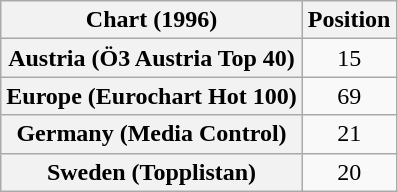<table class="wikitable sortable plainrowheaders" style="text-align:center">
<tr>
<th>Chart (1996)</th>
<th>Position</th>
</tr>
<tr>
<th scope="row">Austria (Ö3 Austria Top 40)</th>
<td>15</td>
</tr>
<tr>
<th scope="row">Europe (Eurochart Hot 100)</th>
<td>69</td>
</tr>
<tr>
<th scope="row">Germany (Media Control)</th>
<td align="center">21</td>
</tr>
<tr>
<th scope="row">Sweden (Topplistan)</th>
<td>20</td>
</tr>
</table>
